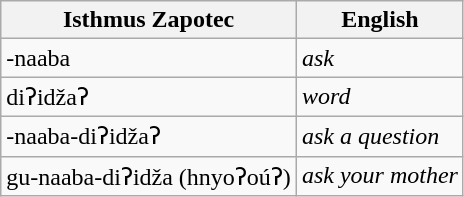<table class="wikitable">
<tr>
<th>Isthmus Zapotec</th>
<th>English</th>
</tr>
<tr>
<td>-naaba</td>
<td><em>ask</em></td>
</tr>
<tr>
<td>diʔidžaʔ</td>
<td><em>word</em></td>
</tr>
<tr>
<td>-naaba-diʔidžaʔ</td>
<td><em>ask a question</em></td>
</tr>
<tr>
<td>gu-naaba-diʔidža (hnyoʔoúʔ)</td>
<td><em>ask your mother</em></td>
</tr>
</table>
